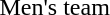<table>
<tr>
<td>Men's team</td>
<td></td>
<td></td>
<td></td>
</tr>
</table>
